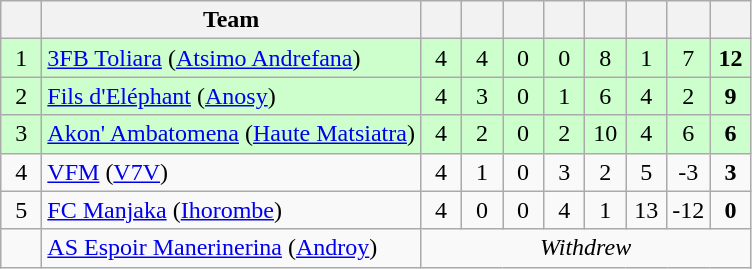<table class="wikitable" style="text-align: center;">
<tr>
<th width=20></th>
<th>Team</th>
<th width=20></th>
<th width=20></th>
<th width=20></th>
<th width=20></th>
<th width=20></th>
<th width=20></th>
<th width=20></th>
<th width=20></th>
</tr>
<tr bgcolor=#ccffcc>
<td>1</td>
<td align=left><a href='#'>3FB Toliara</a> (<a href='#'>Atsimo Andrefana</a>)</td>
<td>4</td>
<td>4</td>
<td>0</td>
<td>0</td>
<td>8</td>
<td>1</td>
<td>7</td>
<td><strong>12</strong></td>
</tr>
<tr bgcolor=#ccffcc>
<td>2</td>
<td align=left><a href='#'>Fils d'Eléphant</a> (<a href='#'>Anosy</a>)</td>
<td>4</td>
<td>3</td>
<td>0</td>
<td>1</td>
<td>6</td>
<td>4</td>
<td>2</td>
<td><strong>9</strong></td>
</tr>
<tr bgcolor=#ccffcc>
<td>3</td>
<td align=left><a href='#'>Akon' Ambatomena</a> (<a href='#'>Haute Matsiatra</a>)</td>
<td>4</td>
<td>2</td>
<td>0</td>
<td>2</td>
<td>10</td>
<td>4</td>
<td>6</td>
<td><strong>6</strong></td>
</tr>
<tr>
<td>4</td>
<td align=left><a href='#'>VFM</a> (<a href='#'>V7V</a>)</td>
<td>4</td>
<td>1</td>
<td>0</td>
<td>3</td>
<td>2</td>
<td>5</td>
<td>-3</td>
<td><strong>3</strong></td>
</tr>
<tr>
<td>5</td>
<td align=left><a href='#'>FC Manjaka</a> (<a href='#'>Ihorombe</a>)</td>
<td>4</td>
<td>0</td>
<td>0</td>
<td>4</td>
<td>1</td>
<td>13</td>
<td>-12</td>
<td><strong>0</strong></td>
</tr>
<tr>
<td></td>
<td align=left><a href='#'>AS Espoir Manerinerina</a> (<a href='#'>Androy</a>)</td>
<td colspan=8 style="text-align:center;"><em>Withdrew</em></td>
</tr>
</table>
